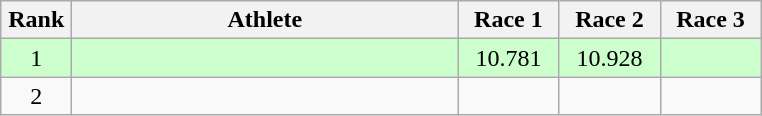<table class=wikitable style="text-align:center">
<tr>
<th width=40>Rank</th>
<th width=250>Athlete</th>
<th width=60>Race 1</th>
<th width=60>Race 2</th>
<th width=60>Race 3</th>
</tr>
<tr bgcolor=ccffcc>
<td>1</td>
<td align=left></td>
<td>10.781</td>
<td>10.928</td>
<td></td>
</tr>
<tr>
<td>2</td>
<td align=left></td>
<td></td>
<td></td>
<td></td>
</tr>
</table>
